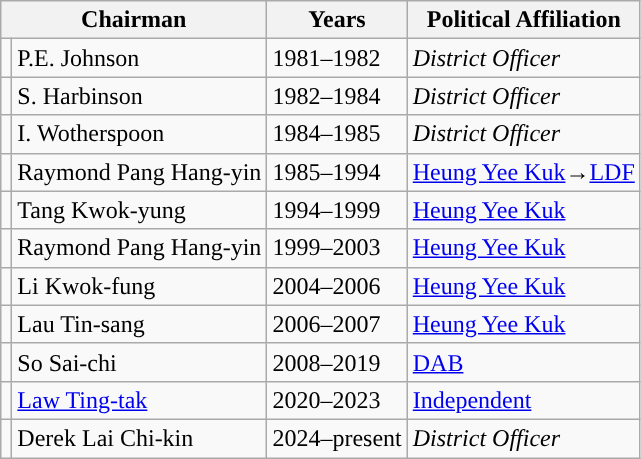<table class="wikitable">
<tr>
<th colspan=2>Chairman</th>
<th>Years</th>
<th>Political Affiliation</th>
</tr>
<tr>
<td style="color:inherit;background:"></td>
<td>P.E. Johnson</td>
<td>1981–1982</td>
<td><em>District Officer</em></td>
</tr>
<tr>
<td style="color:inherit;background:"></td>
<td>S. Harbinson</td>
<td>1982–1984</td>
<td><em>District Officer</em></td>
</tr>
<tr>
<td style="color:inherit;background:"></td>
<td>I. Wotherspoon</td>
<td>1984–1985</td>
<td><em>District Officer</em></td>
</tr>
<tr>
<td style="color:inherit;background:"></td>
<td>Raymond Pang Hang-yin</td>
<td>1985–1994</td>
<td><a href='#'>Heung Yee Kuk</a>→<a href='#'>LDF</a></td>
</tr>
<tr>
<td style="color:inherit;background:"></td>
<td>Tang Kwok-yung</td>
<td>1994–1999</td>
<td><a href='#'>Heung Yee Kuk</a></td>
</tr>
<tr>
<td style="color:inherit;background:"></td>
<td>Raymond Pang Hang-yin</td>
<td>1999–2003</td>
<td><a href='#'>Heung Yee Kuk</a></td>
</tr>
<tr>
<td style="color:inherit;background:"></td>
<td>Li Kwok-fung</td>
<td>2004–2006</td>
<td><a href='#'>Heung Yee Kuk</a></td>
</tr>
<tr>
<td style="color:inherit;background:"></td>
<td>Lau Tin-sang</td>
<td>2006–2007</td>
<td><a href='#'>Heung Yee Kuk</a></td>
</tr>
<tr>
<td style="color:inherit;background:"></td>
<td>So Sai-chi</td>
<td>2008–2019</td>
<td><a href='#'>DAB</a></td>
</tr>
<tr>
<td style="color:inherit;background:"></td>
<td><a href='#'>Law Ting-tak</a></td>
<td>2020–2023</td>
<td><a href='#'>Independent</a></td>
</tr>
<tr>
<td style="color:inherit;background:"></td>
<td>Derek Lai Chi-kin</td>
<td>2024–present</td>
<td><em>District Officer</em></td>
</tr>
</table>
